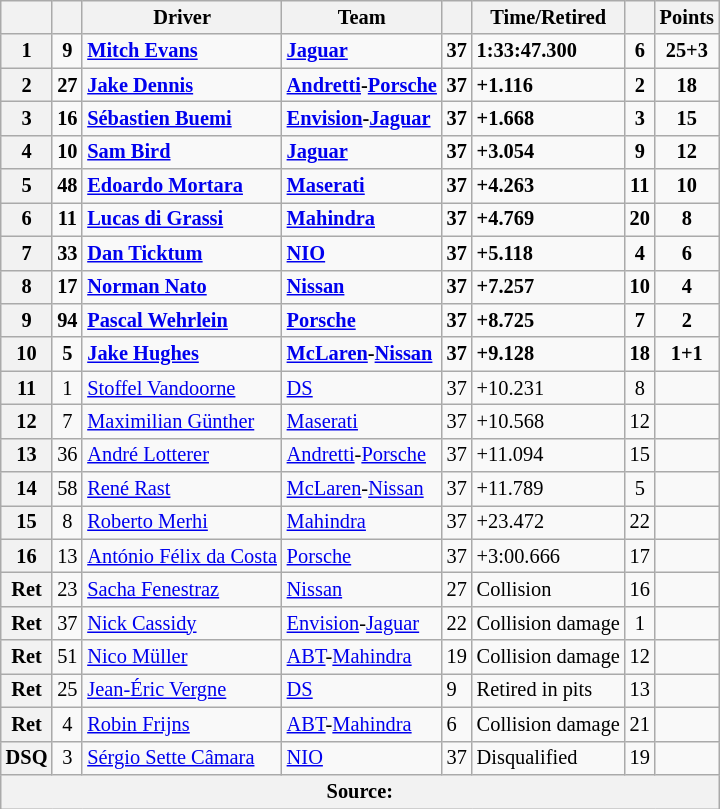<table class="wikitable sortable" style="font-size: 85%">
<tr>
<th scope="col"></th>
<th scope="col"></th>
<th scope="col">Driver</th>
<th scope="col">Team</th>
<th scope="col"></th>
<th scope="col" class="unsortable">Time/Retired</th>
<th scope="col"></th>
<th scope="col">Points</th>
</tr>
<tr>
<th scope="row">1</th>
<td align="center"><strong>9</strong></td>
<td data-sort-value=""><strong> <a href='#'>Mitch Evans</a></strong></td>
<td><strong><a href='#'>Jaguar</a></strong></td>
<td><strong>37</strong></td>
<td><strong>1:33:47.300</strong></td>
<td align="center"><strong>6</strong></td>
<td align="center"><strong>25+3</strong></td>
</tr>
<tr>
<th scope="row">2</th>
<td align="center"><strong>27</strong></td>
<td data-sort-value=""><strong> <a href='#'>Jake Dennis</a></strong></td>
<td><strong><a href='#'>Andretti</a>-<a href='#'>Porsche</a></strong></td>
<td><strong>37</strong></td>
<td><strong>+1.116</strong></td>
<td align="center"><strong>2</strong></td>
<td align="center"><strong>18</strong></td>
</tr>
<tr>
<th scope="row">3</th>
<td align="center"><strong>16</strong></td>
<td data-sort-value=""><strong> <a href='#'>Sébastien Buemi</a></strong></td>
<td><strong><a href='#'>Envision</a>-<a href='#'>Jaguar</a></strong></td>
<td><strong>37</strong></td>
<td><strong>+1.668</strong></td>
<td align="center"><strong>3</strong></td>
<td align="center"><strong>15</strong></td>
</tr>
<tr>
<th scope="row">4</th>
<td align="center"><strong>10</strong></td>
<td data-sort-value=""><strong> <a href='#'>Sam Bird</a></strong></td>
<td><strong><a href='#'>Jaguar</a></strong></td>
<td><strong>37</strong></td>
<td><strong>+3.054</strong></td>
<td align="center"><strong>9</strong></td>
<td align="center"><strong>12</strong></td>
</tr>
<tr>
<th scope="row">5</th>
<td align="center"><strong>48</strong></td>
<td data-sort-value=""><strong> <a href='#'>Edoardo Mortara</a></strong></td>
<td><strong><a href='#'>Maserati</a></strong></td>
<td><strong>37</strong></td>
<td><strong>+4.263</strong></td>
<td align="center"><strong>11</strong></td>
<td align="center"><strong>10</strong></td>
</tr>
<tr>
<th scope="row">6</th>
<td align="center"><strong>11</strong></td>
<td data-sort-value=""><strong> <a href='#'>Lucas di Grassi</a></strong></td>
<td><strong><a href='#'>Mahindra</a></strong></td>
<td><strong>37</strong></td>
<td><strong>+4.769</strong></td>
<td align="center"><strong>20</strong></td>
<td align="center"><strong>8</strong></td>
</tr>
<tr>
<th scope="row">7</th>
<td align="center"><strong>33</strong></td>
<td data-sort-value=""><strong> <a href='#'>Dan Ticktum</a></strong></td>
<td><strong><a href='#'>NIO</a></strong></td>
<td><strong>37</strong></td>
<td><strong>+5.118</strong></td>
<td align="center"><strong>4</strong></td>
<td align="center"><strong>6</strong></td>
</tr>
<tr>
<th scope="row">8</th>
<td align="center"><strong>17</strong></td>
<td data-sort-value=""><strong> <a href='#'>Norman Nato</a></strong></td>
<td><strong><a href='#'>Nissan</a></strong></td>
<td><strong>37</strong></td>
<td><strong>+7.257</strong></td>
<td align="center"><strong>10</strong></td>
<td align="center"><strong>4</strong></td>
</tr>
<tr>
<th scope="row">9</th>
<td align="center"><strong>94</strong></td>
<td data-sort-value=""><strong> <a href='#'>Pascal Wehrlein</a></strong></td>
<td><strong><a href='#'>Porsche</a></strong></td>
<td><strong>37</strong></td>
<td><strong>+8.725</strong></td>
<td align="center"><strong>7</strong></td>
<td align="center"><strong>2</strong></td>
</tr>
<tr>
<th scope="row">10</th>
<td align="center"><strong>5</strong></td>
<td data-sort-value=""> <strong><a href='#'>Jake Hughes</a></strong></td>
<td><strong><a href='#'>McLaren</a>-<a href='#'>Nissan</a></strong></td>
<td><strong>37</strong></td>
<td><strong>+9.128</strong></td>
<td align="center"><strong>18</strong></td>
<td align="center"><strong>1+1</strong></td>
</tr>
<tr>
<th scope="row">11</th>
<td align="center">1</td>
<td data-sort-value=""> <a href='#'>Stoffel Vandoorne</a></td>
<td><a href='#'>DS</a></td>
<td>37</td>
<td>+10.231</td>
<td align="center">8</td>
<td align="center"></td>
</tr>
<tr>
<th scope="row">12</th>
<td align="center">7</td>
<td data-sort-value=""> <a href='#'>Maximilian Günther</a></td>
<td><a href='#'>Maserati</a></td>
<td>37</td>
<td>+10.568</td>
<td align="center">12</td>
<td align="center"></td>
</tr>
<tr>
<th scope="row">13</th>
<td align="center">36</td>
<td data-sort-value=""> <a href='#'>André Lotterer</a></td>
<td><a href='#'>Andretti</a>-<a href='#'>Porsche</a></td>
<td>37</td>
<td>+11.094</td>
<td align="center">15</td>
<td align="center"></td>
</tr>
<tr>
<th scope="row">14</th>
<td align="center">58</td>
<td data-sort-value=""> <a href='#'>René Rast</a></td>
<td><a href='#'>McLaren</a>-<a href='#'>Nissan</a></td>
<td>37</td>
<td>+11.789</td>
<td align="center">5</td>
<td align="center"></td>
</tr>
<tr>
<th scope="row">15</th>
<td align="center">8</td>
<td data-sort-value=""> <a href='#'>Roberto Merhi</a></td>
<td><a href='#'>Mahindra</a></td>
<td>37</td>
<td>+23.472</td>
<td align="center">22</td>
<td align="center"></td>
</tr>
<tr>
<th scope="row">16</th>
<td align="center">13</td>
<td data-sort-value=""> <a href='#'>António Félix da Costa</a></td>
<td><a href='#'>Porsche</a></td>
<td>37</td>
<td>+3:00.666</td>
<td align="center">17</td>
<td align="center"></td>
</tr>
<tr>
<th scope="row">Ret</th>
<td align="center">23</td>
<td data-sort-value=""> <a href='#'>Sacha Fenestraz</a></td>
<td><a href='#'>Nissan</a></td>
<td>27</td>
<td>Collision</td>
<td align="center">16</td>
<td align="center"></td>
</tr>
<tr>
<th scope="row">Ret</th>
<td align="center">37</td>
<td data-sort-value=""> <a href='#'>Nick Cassidy</a></td>
<td><a href='#'>Envision</a>-<a href='#'>Jaguar</a></td>
<td>22</td>
<td>Collision damage</td>
<td align="center">1</td>
<td align="center"></td>
</tr>
<tr>
<th scope="row">Ret</th>
<td align="center">51</td>
<td data-sort-value=""> <a href='#'>Nico Müller</a></td>
<td><a href='#'>ABT</a>-<a href='#'>Mahindra</a></td>
<td>19</td>
<td>Collision damage</td>
<td align="center">12</td>
<td align="center"></td>
</tr>
<tr>
<th scope="row">Ret</th>
<td align="center">25</td>
<td data-sort-value=""> <a href='#'>Jean-Éric Vergne</a></td>
<td><a href='#'>DS</a></td>
<td>9</td>
<td>Retired in pits</td>
<td align="center">13</td>
<td align="center"></td>
</tr>
<tr>
<th scope="row">Ret</th>
<td align="center">4</td>
<td data-sort-value=""> <a href='#'>Robin Frijns</a></td>
<td><a href='#'>ABT</a>-<a href='#'>Mahindra</a></td>
<td>6</td>
<td>Collision damage</td>
<td align="center">21</td>
<td align="center"></td>
</tr>
<tr>
<th scope="row">DSQ</th>
<td align="center">3</td>
<td data-sort-value=""> <a href='#'>Sérgio Sette Câmara</a></td>
<td><a href='#'>NIO</a></td>
<td>37</td>
<td>Disqualified</td>
<td align="center">19</td>
<td align="center"></td>
</tr>
<tr>
<th colspan="8">Source:</th>
</tr>
</table>
